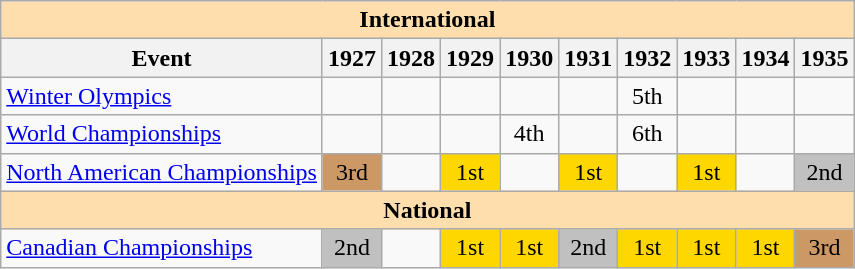<table class="wikitable" style="text-align:center">
<tr>
<th style="background-color: #ffdead; " colspan=10 align=center><strong>International</strong></th>
</tr>
<tr>
<th>Event</th>
<th>1927</th>
<th>1928</th>
<th>1929</th>
<th>1930</th>
<th>1931</th>
<th>1932</th>
<th>1933</th>
<th>1934</th>
<th>1935</th>
</tr>
<tr>
<td align=left><a href='#'>Winter Olympics</a></td>
<td></td>
<td></td>
<td></td>
<td></td>
<td></td>
<td>5th</td>
<td></td>
<td></td>
<td></td>
</tr>
<tr>
<td align=left><a href='#'>World Championships</a></td>
<td></td>
<td></td>
<td></td>
<td>4th</td>
<td></td>
<td>6th</td>
<td></td>
<td></td>
<td></td>
</tr>
<tr>
<td align=left><a href='#'>North American Championships</a></td>
<td bgcolor=cc9966>3rd</td>
<td></td>
<td bgcolor=gold>1st</td>
<td></td>
<td bgcolor=gold>1st</td>
<td></td>
<td bgcolor=gold>1st</td>
<td></td>
<td bgcolor=silver>2nd</td>
</tr>
<tr>
<th style="background-color: #ffdead; " colspan=10 align=center><strong>National</strong></th>
</tr>
<tr>
<td align=left><a href='#'>Canadian Championships</a></td>
<td bgcolor=silver>2nd</td>
<td></td>
<td bgcolor=gold>1st</td>
<td bgcolor=gold>1st</td>
<td bgcolor=silver>2nd</td>
<td bgcolor=gold>1st</td>
<td bgcolor=gold>1st</td>
<td bgcolor=gold>1st</td>
<td bgcolor=cc9966>3rd</td>
</tr>
</table>
